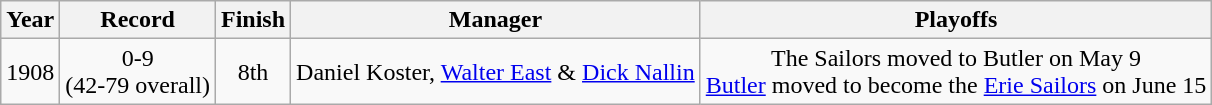<table class="wikitable">
<tr>
<th>Year</th>
<th>Record</th>
<th>Finish</th>
<th>Manager</th>
<th>Playoffs</th>
</tr>
<tr align=center>
<td>1908</td>
<td>0-9<br>(42-79 overall)</td>
<td>8th</td>
<td>Daniel Koster, <a href='#'>Walter East</a> & <a href='#'>Dick Nallin</a></td>
<td>The Sailors moved to Butler on May 9 <br> <a href='#'>Butler</a> moved to become the <a href='#'>Erie Sailors</a> on June 15</td>
</tr>
</table>
